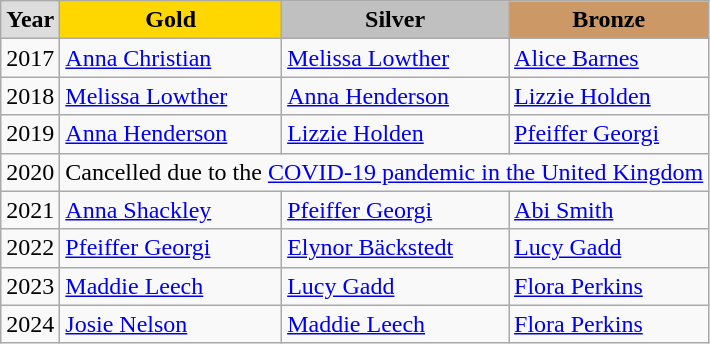<table class="wikitable" style="text-align:left;">
<tr style="text-align:center; font-weight:bold;">
<td style="background:#ddd; ">Year</td>
<td style="background:gold; ">Gold</td>
<td style="background:silver; ">Silver</td>
<td style="background:#c96; ">Bronze</td>
</tr>
<tr>
<td>2017</td>
<td><a href='#'>Anna Christian</a></td>
<td><a href='#'>Melissa Lowther</a></td>
<td><a href='#'>Alice Barnes</a></td>
</tr>
<tr>
<td>2018</td>
<td><a href='#'>Melissa Lowther</a></td>
<td><a href='#'>Anna Henderson</a></td>
<td><a href='#'>Lizzie Holden</a></td>
</tr>
<tr>
<td>2019</td>
<td><a href='#'>Anna Henderson</a></td>
<td><a href='#'>Lizzie Holden</a></td>
<td><a href='#'>Pfeiffer Georgi</a></td>
</tr>
<tr>
<td>2020</td>
<td colspan="4" align="center">Cancelled due to the <a href='#'>COVID-19 pandemic in the United Kingdom</a></td>
</tr>
<tr>
<td>2021</td>
<td><a href='#'>Anna Shackley</a></td>
<td><a href='#'>Pfeiffer Georgi</a></td>
<td><a href='#'>Abi Smith</a></td>
</tr>
<tr>
<td>2022</td>
<td><a href='#'>Pfeiffer Georgi</a></td>
<td><a href='#'>Elynor Bäckstedt</a></td>
<td><a href='#'>Lucy Gadd</a></td>
</tr>
<tr>
<td>2023</td>
<td><a href='#'>Maddie Leech</a></td>
<td><a href='#'>Lucy Gadd</a></td>
<td><a href='#'>Flora Perkins</a></td>
</tr>
<tr>
<td>2024</td>
<td><a href='#'>Josie Nelson</a></td>
<td><a href='#'>Maddie Leech</a></td>
<td><a href='#'>Flora Perkins</a></td>
</tr>
</table>
